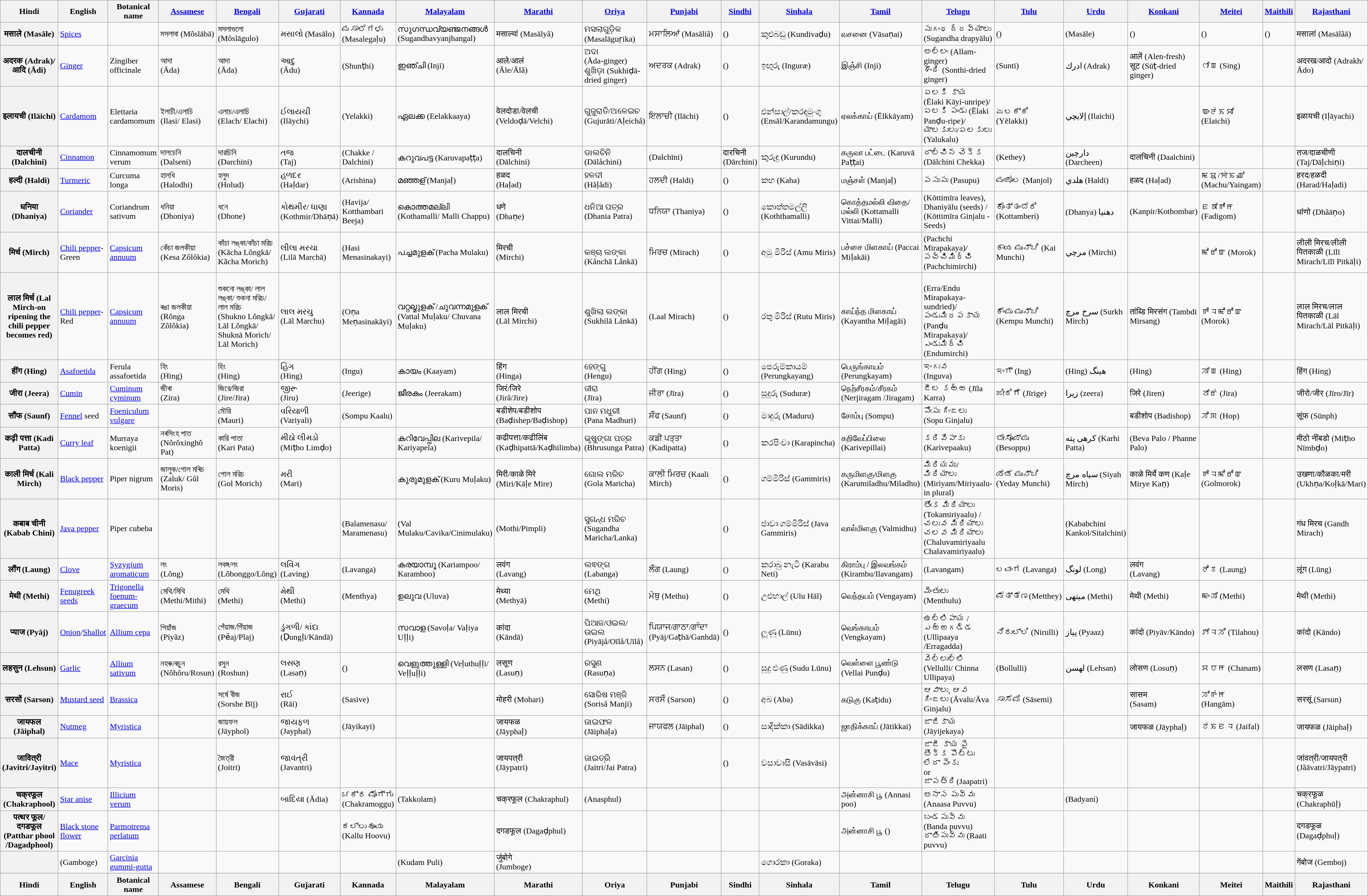<table class="wikitable sortable">
<tr>
<th>Hindi</th>
<th>English</th>
<th>Botanical name</th>
<th><a href='#'>Assamese</a></th>
<th><a href='#'>Bengali</a></th>
<th><a href='#'>Gujarati</a></th>
<th><a href='#'>Kannada</a></th>
<th><a href='#'>Malayalam</a></th>
<th><a href='#'>Marathi</a></th>
<th><a href='#'>Oriya</a></th>
<th><a href='#'>Punjabi</a></th>
<th><a href='#'>Sindhi</a></th>
<th><a href='#'>Sinhala</a></th>
<th><a href='#'>Tamil</a></th>
<th><a href='#'>Telugu</a></th>
<th><a href='#'>Tulu</a></th>
<th><a href='#'>Urdu</a></th>
<th><a href='#'>Konkani</a></th>
<th><a href='#'>Meitei</a></th>
<th><a href='#'>Maithili</a></th>
<th><a href='#'>Rajasthani</a></th>
</tr>
<tr>
<th>मसाले (Masāle)</th>
<td><a href='#'>Spices</a></td>
<td></td>
<td>মসলাবা (Môslābā)</td>
<td>মসলাগুলো (Môslāgulo)</td>
<td>મસાલો (Masālo)</td>
<td>ಮಸಾಲೆಗಳು (Masalegaḷu)</td>
<td>സുഗന്ധവ്യഞ്ജനങ്ങൾ (Sugandhavyanjhangal)</td>
<td>मसाल्यां (Masālyã)</td>
<td>ମସଲାଗୁଡ଼ିକ (Masalāguṛika)</td>
<td>ਮਸਾਲਿਆਂ (Masāliã)</td>
<td>()</td>
<td>කුළුබඩු (Kundivaḍu)</td>
<td>வசனை (Vāsaṇai)</td>
<td>సుగంధ ద్రవ్యాలు (Sugandha drapyālu)</td>
<td>()</td>
<td>(Masāle)</td>
<td>()</td>
<td>()</td>
<td>()</td>
<td>मसालां (Masālãā)</td>
</tr>
<tr>
<th>अदरक (Adrak)/<br>आदि (Ādi)</th>
<td><a href='#'>Ginger</a></td>
<td>Zingiber officinale</td>
<td>আদা<br>(Āda)</td>
<td>আদা<br>(Āda)</td>
<td>આદુ<br>(Ādu)</td>
<td> (Shunṭhi)</td>
<td>ഇഞ്ചി (Inji)</td>
<td>आले/आलं<br>(Āle/Ālã)</td>
<td>ଅଦା<br>(Åda-ginger)<br>ଶୁଖିଡ଼ା (Sukhiḍā-dried ginger)</td>
<td>ਅਦਰਕ (Adrak)</td>
<td>()</td>
<td>ඉඟුරු (Inguræ)</td>
<td>இஞ்சி (Inji)</td>
<td>అల్లం (Allam-ginger)<br>శొంఠి (Sonthi-dried ginger)</td>
<td>(Sunti)</td>
<td>ادرك (Adrak)</td>
<td>आलें (Alen-fresh)<br>सूट (Sūṭ-dried ginger)</td>
<td>ꯁꯤꯡ (Sing)</td>
<td></td>
<td>अदरख/आदो (Adrakh/Ādo)</td>
</tr>
<tr>
<th>इलायची (Ilāichi)</th>
<td><a href='#'>Cardamom</a></td>
<td>Elettaria cardamomum</td>
<td>ইলাচী/এলাচি<br>(Ilasi/ Elasi)</td>
<td>এলাচ/এলাচি<br>(Elach/ Elachi)</td>
<td>ઈલાયચી<br>(Ilāychi)</td>
<td> (Yelakki)</td>
<td>ഏലക്ക (Eelakkaaya)</td>
<td>वेलदोडा/वेलची<br>(Veldoḍā/Velchi)</td>
<td>ଗୁଜୁରାତି/ଅଳେଇଚ<br>(Gujurāti/Aḷeichå)</td>
<td>ਇਲਾਚੀ (Ilāchi)</td>
<td>()</td>
<td>එන්සාල්/කරඳමුංගු (Ensāl/Karandamungu)</td>
<td>ஏலக்காய் (Ēlkkāyam)</td>
<td>ఏలకి కాయ<br>(Ēlaki Kāyi-unripe)/ ఏలకి పండు
(Ēlaki Panḍu-ripe)/
యాలకులు/ఏలకులు (Yalukalu)</td>
<td>ಏಲಕ್ಕಿ (Yēlakki)</td>
<td>إلايچي (Ilaichi)</td>
<td></td>
<td>ꯑꯦꯂꯥꯏꯆꯤ (Elaichi)</td>
<td></td>
<td>इळायची (Iḷāyachi)</td>
</tr>
<tr>
<th>दालचीनी (Dalchini)</th>
<td><a href='#'>Cinnamon</a></td>
<td>Cinnamomum verum</td>
<td>দালচেনি<br>(Dalseni)</td>
<td>দারচিনি<br>(Darchini)</td>
<td>તજ<br>(Taj)</td>
<td> (Chakke / Dalchini)</td>
<td>കറുവപട്ട (Karuvapaṭṭa)</td>
<td>दालचिनी<br>(Dālchini)</td>
<td>ଡାଲଚିନି<br>(Dālåchini)</td>
<td>(Dalchīni)</td>
<td>दारचिनी (Dārchini)</td>
<td>කුරුඳු (Kurundu)</td>
<td>கருவா பட்டை (Karuvā Paṭṭai)</td>
<td>దాల్చిన చెక్క (Dālchini Chekka)</td>
<td>(Kethey)</td>
<td>دارچين (Darcheen)</td>
<td>दालचिनी (Daalchini)</td>
<td></td>
<td></td>
<td>तज/दाळचीणी (Taj/Dāḷchiṇi)</td>
</tr>
<tr>
<th>हल्दी (Haldi)</th>
<td><a href='#'>Turmeric</a></td>
<td>Curcuma longa</td>
<td>হালধি<br>(Halodhi)</td>
<td>হলুদ<br>(Holud)</td>
<td>હળદર<br>(Haḷdar)</td>
<td> (Arishina)</td>
<td>മഞ്ഞള് (Manjaḷ)</td>
<td>हळद<br>(Haḷad)</td>
<td>ହଳଦୀ<br>(Håḷådi)</td>
<td>ਹਲਦੀ (Haldi)</td>
<td>()</td>
<td>කහ (Kaha)</td>
<td>மஞ்சள் (Manjaḷ)</td>
<td>పసుపు (Pasupu)</td>
<td>ಮಂಜೊಲ (Manjol)</td>
<td>هلدي (Haldi)</td>
<td>हळद (Haḷad)</td>
<td>ꯃꯆꯨ/ꯌꯥꯏꯉꯪ (Machu/Yaingam)</td>
<td></td>
<td>हरद/हळदी (Harad/Haḷadi)</td>
</tr>
<tr>
<th>धनिया (Dhaniya)</th>
<td><a href='#'>Coriander</a></td>
<td>Coriandrum sativum</td>
<td>ধনিয়া<br>(Dhoniya)</td>
<td>ধনে<br>(Dhone)</td>
<td>કોથમીર/ ધાણા<br>(Kothmir/Dhāṇā)</td>
<td> (Havija/ Kotthambari Beeja)</td>
<td>കൊത്തമല്ലി (Kothamalli/ Malli Chappu)</td>
<td>धणे<br>(Dhaṇe)</td>
<td>ଧନିଆ ପତ୍ର<br>(Dhania Patra)</td>
<td>ਧਨਿਯਾ (Thaniya)</td>
<td>()</td>
<td>කොත්තමල්ලි (Koththamalli)</td>
<td>கொத்தமல்லி விதை/ மல்லி (Kottamalli Vittai/Malli)</td>
<td> (Kōttimīra leaves), <br>  Dhaniyālu (seeds) /  (Kōttimīra Ginjalu - Seeds)</td>
<td>ಕೊತ್ತಂಬೆರಿ (Kottamberi)</td>
<td>(Dhanya) دهنيا</td>
<td>(Kanpir/Kothombar)</td>
<td>ꯐꯗꯤꯒꯣꯝ (Fadigom)</td>
<td></td>
<td>धांणो (Dhãāṇo)</td>
</tr>
<tr>
<th>मिर्च (Mirch)</th>
<td><a href='#'>Chili pepper</a>-Green</td>
<td><a href='#'>Capsicum annuum</a></td>
<td>কেঁচা জলকীয়া<br>(Kesa Zôlôkia)</td>
<td>কাঁচা লঙ্কা/কাঁচা মরিচ<br>(Kãcha Lôngkā/ Kãcha Morich)</td>
<td>લીલા મરચા<br>(Lilā Marchā)</td>
<td> (Hasi Menasinakayi)</td>
<td>പച്ചമുളക് (Pacha Mulaku)</td>
<td>मिरची<br>(Mirchi)</td>
<td><br>କଞ୍ଚା ଲଙ୍କା<br>(Kånchā Lånkā)</td>
<td>ਮਿਰਚ (Mirach)</td>
<td>()</td>
<td>අමු මිරිස් (Amu Miris)</td>
<td>பச்சை மிளகாய் (Paccai Miḷakāi)</td>
<td> (Pachchi Mirapakaya)/ పచ్చిమిర్చి (Pachchimirchi)</td>
<td>ಕಾಯ ಮುನ್ಚಿ (Kai Munchi)</td>
<td>مرچي (Mirchi)</td>
<td></td>
<td>ꯃꯣꯔꯣꯛ (Morok)</td>
<td></td>
<td>लीली मिरच/लीली पितकाळी (Līlī Mirach/Līlī Pitkāḷi)</td>
</tr>
<tr>
<th>लाल मिर्च (Lal Mirch-on ripening the chili pepper becomes red)</th>
<td><a href='#'>Chili pepper</a>-Red</td>
<td><a href='#'>Capsicum annuum</a></td>
<td>ৰঙা জলকীয়া<br>(Rônga Zôlôkia)</td>
<td>শুকনো লঙ্কা/ লাল লঙ্কা/ শুকনা মরিচ/ লাল মরিচ <br> (Shukno Lôngkā/ Lāl Lôngkā/ Shuknā Morich/ Lāl Morich)</td>
<td>લાલ મરચુ<br>(Lāl Marchu)</td>
<td> (Oṇa Meṇasinakāyi)</td>
<td>വറ്റല്മുളക് /ചുവന്നമുളക് (Vattal Muḷaku/ Chuvana Muḷaku)</td>
<td>लाल मिरची<br>(Lāl Mirchi)</td>
<td>ଶୁଖିଲା ଲଙ୍କା<br>(Sukhilā Lånkā)</td>
<td>(Laal Mirach)</td>
<td>()</td>
<td>රතු මිරිස් (Rutu Miris)</td>
<td>காய்ந்த மிளகாய் (Kayantha Miḷagāi)</td>
<td> <br>(Erra/Endu<br> Mirapakaya-sundried)/పండుమిరపకాయ<br>(Panḍu Mirapakaya)/ ఎండుమిర్చి (Endumirchi)</td>
<td>ಕೆಂಪು ಮುನ್ಚಿ (Kempu Munchi)</td>
<td>سرخ مرچ (Surkh Mirch)</td>
<td>तांब्डि मिरसंग (Tambdi Mirsang)</td>
<td>ꯒꯣꯜꯃꯣꯔꯣꯛ (Morok)</td>
<td></td>
<td>लाल मिरच/लाल पितकाळी (Lāl Mirach/Lāl Pitkāḷi)</td>
</tr>
<tr>
<th>हींग (Hing)</th>
<td><a href='#'>Asafoetida</a></td>
<td>Ferula assafoetida</td>
<td>হিং<br>(Hing)</td>
<td>হিং<br>(Hing)</td>
<td>હિંગ<br>(Hing)</td>
<td> (Ingu)</td>
<td>കായം (Kaayam)</td>
<td>हिंग<br>(Hinga)</td>
<td>ହେଙ୍ଗୁ<br>(Hengu)</td>
<td>ਹੀਂਗ (Hing)</td>
<td>()</td>
<td>පෙරුම්කායම් (Perungkayang)</td>
<td>பெருங்காயம் (Perungkayam)</td>
<td>ఇంగువ<br>(Inguva)</td>
<td>ಇಂಗ್ (Ing)</td>
<td>(Hing) هينگ</td>
<td>(Hing)</td>
<td>ꯍꯤꯡ (Hing)</td>
<td></td>
<td>हिंग (Hing)</td>
</tr>
<tr>
<th>जीरा (Jeera)</th>
<td><a href='#'>Cumin</a></td>
<td><a href='#'>Cuminum cyminum</a></td>
<td>জীৰা<br>(Zira)</td>
<td>জিরে/জিরা<br>(Jire/Jira)</td>
<td>જીરૂ<br>(Jiru)</td>
<td> (Jeerige)</td>
<td>ജീരകം (Jeerakam)</td>
<td>जिरं/जिरे<br>(Jirã/Jire)</td>
<td>ଜୀରା<br>(Jīra)</td>
<td>ਜੀਰਾ  (Jīra)</td>
<td>()</td>
<td>සූදුරු (Suduræ)</td>
<td>நெற்சீரகம்/சீரகம் (Nerjiragam /Jiragam)</td>
<td>జీల కఱ్ఱ (Jīla Karra)</td>
<td>ಜೀರಿಗೆ (Jīrige)</td>
<td>زيرا (zeera)</td>
<td>जिरे (Jiren)</td>
<td>ꯖꯤꯔꯥ (Jira)</td>
<td></td>
<td>जीरो/जीर (Jīro/Jīr)</td>
</tr>
<tr>
<th>सौंफ (Saunf)</th>
<td><a href='#'>Fennel</a> seed</td>
<td><a href='#'>Foeniculum vulgare</a></td>
<td></td>
<td>মৌরি<br>(Mauri)</td>
<td>વરિયાળી <br>(Variyali)</td>
<td> (Sompu Kaalu)</td>
<td></td>
<td>बडीशेप/बडीशोप<br>(Baḍishep/Baḍishop)</td>
<td>ପାନ ମଧୁରୀ<br>(Pana Madhuri)</td>
<td>ਸੋੰਫ (Saunf)</td>
<td>()</td>
<td>මාදුරු (Maduru)</td>
<td>சோம்பு (Sompu)</td>
<td>సోఁపు గింజలు<br>(Sopu Ginjalu)</td>
<td></td>
<td></td>
<td>बडीशोप (Badishop)</td>
<td>ꯍꯣꯞ (Hop)</td>
<td></td>
<td>सूंफ (Sūnph)</td>
</tr>
<tr>
<th>कढ़ी पत्ता (Kadi Patta)</th>
<td><a href='#'>Curry leaf</a></td>
<td>Murraya koenigii</td>
<td>নৰসিংহ পাত<br>(Nôrôxinghô Pat)</td>
<td>কারি পাতা<br>(Kari Pata)</td>
<td>મીઠો લીમડો<br>(Miṭho Limḍo)</td>
<td> </td>
<td>കറിവേപ്പില (Karivepila/ Kariyapela)</td>
<td>कढीपत्ता/कढीलिंब<br>(Kaḍhipattā/Kaḍhilimba)</td>
<td>ଭୃଷୁଙ୍ଗା ପତ୍ର<br>(Bhrusunga Patra)</td>
<td>ਕਡੀ ਪਤ੍ਤਾ (Kadipatta)</td>
<td>()</td>
<td>කරපිංචා (Karapincha)</td>
<td>கறிவேப்பிலை (Karivepillai)</td>
<td>కరివేపాకు (Karivepaaku)</td>
<td>ಬೇಸೊಪ್ಪು (Besoppu)</td>
<td>كرهى پته (Karhi Patta)</td>
<td>(Beva Palo / Phanne Palo)</td>
<td></td>
<td></td>
<td>मीठो नींबडो (Miṭho Nīmbḍo)</td>
</tr>
<tr>
<th>काली मिर्च (Kali Mirch)</th>
<td><a href='#'>Black pepper</a></td>
<td>Piper nigrum</td>
<td>জালুক/গোল মৰিচ<br>(Zaluk/ Gůl Moris)</td>
<td>গোল মরিচ<br>(Gol Morich)</td>
<td>મરી<br>(Mari)</td>
<td> </td>
<td>കുരുമുളക് (Kuru Muḷaku)</td>
<td>मिरी/काळे मिरे<br>(Miri/Kāḷe Mire)</td>
<td>ଗୋଲ ମରିଚ<br>(Gola Maricha)</td>
<td>ਕਾਲੀ ਮਿਰਚ (Kaali Mirch)</td>
<td>()</td>
<td>ගම්මිරිස් (Gammiris)</td>
<td>கருமிளகு/மிளகு (Karumiladhu/Miladhu)</td>
<td>మిరియము/ మిరియాలు (Miriyam/Miriyaalu-in plural)</td>
<td>ಯೆಡೆ ಮುನ್ಚಿ (Yeday Munchi)</td>
<td>سياه مرچ (Siyah Mirch)</td>
<td>काळे मिर्ये कण (Kaḷe Mirye Kaṇ)</td>
<td>ꯒꯣꯜꯃꯣꯔꯣꯛ (Golmorok)</td>
<td></td>
<td>उखणा/कौळका/मरी (Ukhṇa/Koḷkā/Mari)</td>
</tr>
<tr>
<th>कबाब चीनी  (Kabab Chini)</th>
<td><a href='#'>Java pepper</a></td>
<td>Piper cubeba</td>
<td></td>
<td></td>
<td></td>
<td>(Balamenasu/ Maramenasu)</td>
<td>(Val Mulaku/Cavika/Cinimulaku)</td>
<td>(Mothi/Pimpli)</td>
<td>ସୁଗନ୍ଧ ମରିଚ<br>(Sugandha Maricha/Lanka)</td>
<td></td>
<td>()</td>
<td>ජාවා ගම්මිරිස් (Java Gammiris)</td>
<td>வால்மிளகு (Valmidhu)</td>
<td>తోఁక మిరియాలు<br>(Tokamiriyaalu) /  చలువ మిరియాలు చలవ మిరియాలు
(Chaluvamiriyaalu Chalavamiriyaalu)</td>
<td></td>
<td>(Kababchini Kankol/Sitalchini)</td>
<td></td>
<td></td>
<td></td>
<td>गंध मिरच (Gandh Mirach)</td>
</tr>
<tr>
<th>लौंग (Laung)</th>
<td><a href='#'>Clove</a></td>
<td><a href='#'>Syzygium aromaticum</a></td>
<td>লং<br>(Lông)</td>
<td>লবঙ্গ/লং<br>(Lôbonggo/Lông)</td>
<td>લવિંગ<br>(Laving)</td>
<td> (Lavanga)</td>
<td>കരയാമ്പൂ (Kariampoo/ Karamboo)</td>
<td>लवंग<br>(Lavang)</td>
<td>ଲଵଙ୍ଗ <br>(Labanga)</td>
<td>ਲੋੰਗ (Laung)</td>
<td>()</td>
<td>කරාබු නැටි (Karabu Neti)</td>
<td>கிராம்பு / இலவங்கம் (Kirambu/Ilavangam)</td>
<td> (Lavangam)</td>
<td>ಲವಂಗ (Lavanga)</td>
<td>لونگ (Long)</td>
<td>लवंग<br>(Lavang)</td>
<td>ꯂꯣꯕ (Laung)</td>
<td></td>
<td>लूंग (Lūng)</td>
</tr>
<tr>
<th>मेथी (Methi)</th>
<td><a href='#'>Fenugreek seeds</a></td>
<td><a href='#'>Trigonella foenum-graecum</a></td>
<td>মেথি/মিথি<br>(Methi/Mithi)</td>
<td>মেথি<br>(Methi)</td>
<td>મેથી<br>(Methi)</td>
<td> (Menthya)</td>
<td>ഉലുവ (Uluva)</td>
<td>मेथ्या<br>(Methyā)</td>
<td>ମେଥି<br>(Methi)</td>
<td>ਮੇਥੁ (Methu)</td>
<td>()</td>
<td>උළුහාල් (Ulu Hāl)</td>
<td>வெந்தயம் (Vengayam)</td>
<td>మెంతులు<br>(Menthulu)</td>
<td>ಮೆತ್ತೆಣ(Metthey)</td>
<td>ميتهى (Methi)</td>
<td>मेथी (Methi)</td>
<td>ꯃꯦꯊꯤ (Methi)</td>
<td></td>
<td>मेथी (Methi)</td>
</tr>
<tr>
<th>प्याज (Pyāj)</th>
<td><a href='#'>Onion</a>/<a href='#'>Shallot</a></td>
<td><a href='#'>Allium cepa</a></td>
<td>পিয়াঁজ<br>(Piyãz)</td>
<td>পেঁয়াজ/পিঁয়াজ<br>(Pẽaj/Pĩaj)</td>
<td>ડુંગળી/ કાંદા<br>(Ḍungḷi/Kāndā)</td>
<td> </td>
<td>സവാള (Savoḷa/ Vaḷiya Uḷḷi)</td>
<td>कांदा<br>(Kāndā)</td>
<td>ପିଆଜ/ଓଇଲ/ଉଇଲ <br>(Piyājå/Oīlå/Uīlå)</td>
<td>ਪਿਯਾਜ/ਗਾਠਾ/ਗਾੰਦਾ (Pyāj/Gaṭhā/Ganhdā)</td>
<td>()</td>
<td>ලූණු (Lūnu)</td>
<td>வெங்காயம் (Vengkayam)</td>
<td>ఉల్లిపాయ /ఎఱ్ఱగడ్డ (Ullipaaya /Erragadda)</td>
<td>ನಿರುಲ್ಲಿ (Nirulli)</td>
<td>پياز (Pyaaz)</td>
<td>कांदो (Piyāv/Kāndo)</td>
<td>ꯇꯤꯜꯍꯧ (Tilahou)</td>
<td></td>
<td>कांदो (Kāndo)</td>
</tr>
<tr>
<th>लहसुन (Lehsun)</th>
<td><a href='#'>Garlic</a></td>
<td><a href='#'>Allium sativum</a></td>
<td>নহৰু/ৰচুন<br>(Nôhôru/Rosun)</td>
<td>রসুন<br>(Roshun)</td>
<td>લસણ<br>(Lasaṇ)</td>
<td> ()</td>
<td>വെളുത്തുള്ളി (Veḷuthuḷḷi/ Veḷḷuḷḷi)</td>
<td>लसूण<br>(Lasuṇ)</td>
<td>ରସୁଣ<br>(Rasuṇa)</td>
<td>ਲਸਨ (Lasan)</td>
<td>()</td>
<td>සුදු ළුණු (Sudu Lūnu)</td>
<td>வெள்ளை பூண்டு (Vellai Punḍu)</td>
<td>వెల్లుల్లి (Vellulli/ Chinna Ullipaya)</td>
<td>(Bollulli)</td>
<td>لهسن (Lehsan)</td>
<td>लोसण (Losuṇ)</td>
<td>ꯆꯅꯝ (Chanam)</td>
<td></td>
<td>लसण (Lasaṇ)</td>
</tr>
<tr>
<th>सरसों (Sarson)</th>
<td><a href='#'>Mustard seed</a></td>
<td><a href='#'>Brassica</a></td>
<td></td>
<td>সর্ষে বীজ<br>(Sorshe Bīj)</td>
<td>રાઈ <br>(Rāi)</td>
<td> (Sasive)</td>
<td></td>
<td>मोहरी (Mohari)</td>
<td>ସୋରିଷ ମଞ୍ଜି<br>(Soriså Manji)</td>
<td>ਸਰਸੋੰ (Sarson)</td>
<td>()</td>
<td>අබ (Aba)</td>
<td>கடுகு (Kaṭidu)</td>
<td>ఆవాలు, ఆవ గింజలు (Āvalu/Āva Ginjalu)</td>
<td>ಸಾಸೆಮಿ (Sāsemi)</td>
<td></td>
<td>सासम<br>(Sasam)</td>
<td>ꯍꯪꯒꯥꯝ (Hangām)</td>
<td></td>
<td>सरसूं (Sarsun)</td>
</tr>
<tr>
<th>जायफल (Jāiphal)</th>
<td><a href='#'>Nutmeg</a></td>
<td><a href='#'>Myristica</a></td>
<td></td>
<td>জায়ফল<br>(Jāyphol)</td>
<td>જાયફળ<br>(Jayphal)</td>
<td> (Jāyikayi)</td>
<td></td>
<td>जायफळ<br>(Jāyphaḷ)</td>
<td>ଜାଇଫଳ<br>(Jāiphaḷa)</td>
<td>ਜਾਯਫਲ (Jāiphal)</td>
<td>()</td>
<td>සාදික්කා (Sādikka)</td>
<td>ஜாதிக்காய் (Jātikkai)</td>
<td>జాజికాయ (Jāyijekaya)</td>
<td></td>
<td></td>
<td>जायफळ (Jāyphaḷ)</td>
<td>ꯖꯥꯏꯐꯜ (Jaifal)</td>
<td></td>
<td>जायफळ (Jāiphaḷ)</td>
</tr>
<tr>
<th>जावित्री (Javitri/Jayitri)</th>
<td><a href='#'>Mace</a></td>
<td><a href='#'>Myristica</a></td>
<td></td>
<td>জৈত্রী<br>(Joitri)</td>
<td>જાવંત્રી <br>(Javantri)</td>
<td></td>
<td></td>
<td>जायपत्री<br>(Jāypatri)</td>
<td>ଜାଇତ୍ରି<br>(Jaitri/Jai Patra)</td>
<td></td>
<td>()</td>
<td>වසාවාසි  (Vasāvāsi)</td>
<td></td>
<td>జాజీ కాయ పై తొక్క పొట్టు లేదా పెంకు<br>or
జాపత్రి(Jaapatri)</td>
<td></td>
<td></td>
<td></td>
<td></td>
<td></td>
<td>जांवत्री/जायपत्री (Jãāvatri/Jāypatri)</td>
</tr>
<tr>
<th>चक्रफूल (Chakraphool)</th>
<td><a href='#'>Star anise</a></td>
<td><a href='#'>Illicium verum</a></td>
<td></td>
<td></td>
<td>બાદિયા (Ādia)</td>
<td>ಚಕ್ರ ಮೊಗ್ಗು (Chakramoggu)</td>
<td>(Takkolam)</td>
<td>चक्रफूल (Chakraphul)</td>
<td>(Anasphul)</td>
<td></td>
<td></td>
<td></td>
<td>அன்னாசி பூ (Annasi poo)</td>
<td>అనాస పువ్వు (Anaasa Puvvu)</td>
<td></td>
<td>(Badyani)</td>
<td></td>
<td></td>
<td></td>
<td>चक्रफूळ (Chakraphūḷ)</td>
</tr>
<tr>
<th>पत्थर फूल/दगडफूल (Patthar phool /Dagadphool)</th>
<td><a href='#'>Black stone flower</a></td>
<td><a href='#'>Parmotrema perlatum</a></td>
<td></td>
<td></td>
<td></td>
<td>ಕಲ್ಲುಹೂವು (Kallu Hoovu)</td>
<td></td>
<td>दगडफूल (Dagaḍphul)</td>
<td></td>
<td></td>
<td></td>
<td></td>
<td>அன்னாசி பூ ()</td>
<td>బండపువ్వు<br>(Banda puvvu)
రాతిపువ్వు
(Raati puvvu)</td>
<td></td>
<td></td>
<td></td>
<td></td>
<td></td>
<td>दगडफूळ (Dagaḍphuḷ)</td>
</tr>
<tr>
<th></th>
<td>(Gamboge)</td>
<td><a href='#'>Garcinia gummi-gutta</a></td>
<td></td>
<td></td>
<td></td>
<td></td>
<td>(Kudam Puli)</td>
<td>जुंबोगे<br>(Jumboge)</td>
<td></td>
<td></td>
<td></td>
<td>ගොරකා (Goraka)</td>
<td></td>
<td></td>
<td></td>
<td></td>
<td></td>
<td></td>
<td></td>
<td>गेंबोज (Gemboj)</td>
</tr>
<tr>
</tr>
<tr class="sortbottom">
<th>Hindi</th>
<th>English</th>
<th>Botanical name</th>
<th>Assamese</th>
<th>Bengali</th>
<th>Gujarati</th>
<th>Kannada</th>
<th>Malayalam</th>
<th>Marathi</th>
<th>Oriya</th>
<th>Punjabi</th>
<th>Sindhi</th>
<th>Sinhala</th>
<th>Tamil</th>
<th>Telugu</th>
<th>Tulu</th>
<th>Urdu</th>
<th>Konkani</th>
<th>Meitei</th>
<th>Maithili</th>
<th>Rajasthani</th>
</tr>
</table>
